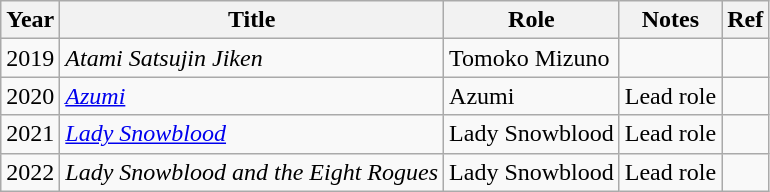<table class="wikitable sortable">
<tr>
<th>Year</th>
<th>Title</th>
<th>Role</th>
<th>Notes</th>
<th class="unsortable">Ref</th>
</tr>
<tr>
<td>2019</td>
<td><em>Atami Satsujin Jiken</em></td>
<td>Tomoko Mizuno</td>
<td></td>
<td></td>
</tr>
<tr>
<td>2020</td>
<td><em><a href='#'>Azumi</a></em></td>
<td>Azumi</td>
<td>Lead role</td>
<td></td>
</tr>
<tr>
<td>2021</td>
<td><a href='#'><em>Lady Snowblood</em></a></td>
<td>Lady Snowblood</td>
<td>Lead role</td>
<td></td>
</tr>
<tr>
<td>2022</td>
<td><em>Lady Snowblood and the Eight Rogues</em></td>
<td>Lady Snowblood</td>
<td>Lead role</td>
<td></td>
</tr>
</table>
